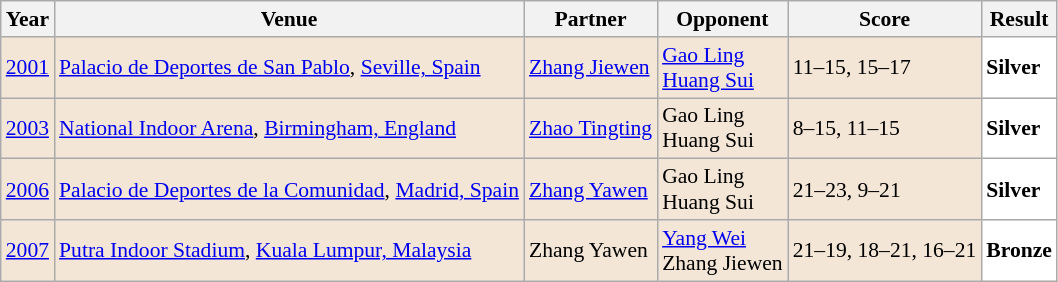<table class="sortable wikitable" style="font-size: 90%;">
<tr>
<th>Year</th>
<th>Venue</th>
<th>Partner</th>
<th>Opponent</th>
<th>Score</th>
<th>Result</th>
</tr>
<tr style="background:#F3E6D7">
<td align="center"><a href='#'>2001</a></td>
<td align="left"><a href='#'>Palacio de Deportes de San Pablo</a>, <a href='#'>Seville, Spain</a></td>
<td align="left"> <a href='#'>Zhang Jiewen</a></td>
<td align="left"> <a href='#'>Gao Ling</a> <br>  <a href='#'>Huang Sui</a></td>
<td align="left">11–15, 15–17</td>
<td style="text-align:left; background:white"> <strong>Silver</strong></td>
</tr>
<tr style="background:#F3E6D7">
<td align="center"><a href='#'>2003</a></td>
<td align="left"><a href='#'>National Indoor Arena</a>, <a href='#'>Birmingham, England</a></td>
<td align="left"> <a href='#'>Zhao Tingting</a></td>
<td align="left"> Gao Ling <br>  Huang Sui</td>
<td align="left">8–15, 11–15</td>
<td style="text-align:left; background:white"> <strong>Silver</strong></td>
</tr>
<tr style="background:#F3E6D7">
<td align="center"><a href='#'>2006</a></td>
<td align="left"><a href='#'>Palacio de Deportes de la Comunidad</a>, <a href='#'>Madrid, Spain</a></td>
<td align="left"> <a href='#'>Zhang Yawen</a></td>
<td align="left"> Gao Ling <br>  Huang Sui</td>
<td align="left">21–23, 9–21</td>
<td style="text-align:left; background:white"> <strong>Silver</strong></td>
</tr>
<tr style="background:#F3E6D7">
<td align="center"><a href='#'>2007</a></td>
<td align="left"><a href='#'>Putra Indoor Stadium</a>, <a href='#'>Kuala Lumpur, Malaysia</a></td>
<td align="left"> Zhang Yawen</td>
<td align="left"> <a href='#'>Yang Wei</a> <br>  Zhang Jiewen</td>
<td align="left">21–19, 18–21, 16–21</td>
<td style="text-align:left; background:white"> <strong>Bronze</strong></td>
</tr>
</table>
